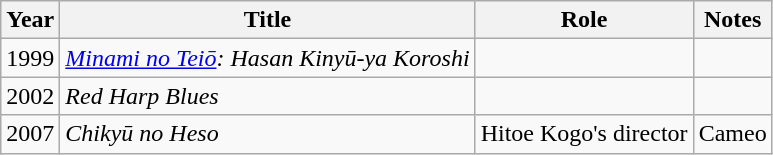<table class="wikitable">
<tr>
<th>Year</th>
<th>Title</th>
<th>Role</th>
<th>Notes</th>
</tr>
<tr>
<td>1999</td>
<td><em><a href='#'>Minami no Teiō</a>: Hasan Kinyū-ya Koroshi</em></td>
<td></td>
<td></td>
</tr>
<tr>
<td>2002</td>
<td><em>Red Harp Blues</em></td>
<td></td>
<td></td>
</tr>
<tr>
<td>2007</td>
<td><em>Chikyū no Heso</em></td>
<td>Hitoe Kogo's director</td>
<td>Cameo</td>
</tr>
</table>
